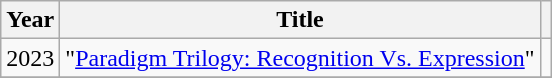<table class="wikitable plainrowheaders sortable">
<tr>
<th scope="col">Year</th>
<th scope="col">Title</th>
<th scope="col" class="unsortable"></th>
</tr>
<tr>
<td rowspan="1">2023</td>
<td>"<a href='#'>Paradigm Trilogy: Recognition Vs. Expression</a>"</td>
<td style="text-align:center"></td>
</tr>
<tr>
</tr>
</table>
